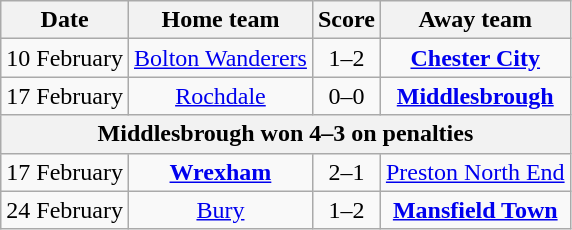<table class="wikitable" style="text-align: center">
<tr>
<th>Date</th>
<th>Home team</th>
<th>Score</th>
<th>Away team</th>
</tr>
<tr>
<td>10 February</td>
<td><a href='#'>Bolton Wanderers</a></td>
<td>1–2</td>
<td><strong><a href='#'>Chester City</a></strong></td>
</tr>
<tr>
<td>17 February</td>
<td><a href='#'>Rochdale</a></td>
<td>0–0</td>
<td><strong><a href='#'>Middlesbrough</a></strong></td>
</tr>
<tr>
<th colspan="5">Middlesbrough won 4–3 on penalties</th>
</tr>
<tr>
<td>17 February</td>
<td><strong><a href='#'>Wrexham</a></strong></td>
<td>2–1</td>
<td><a href='#'>Preston North End</a></td>
</tr>
<tr>
<td>24 February</td>
<td><a href='#'>Bury</a></td>
<td>1–2</td>
<td><strong><a href='#'>Mansfield Town</a></strong></td>
</tr>
</table>
